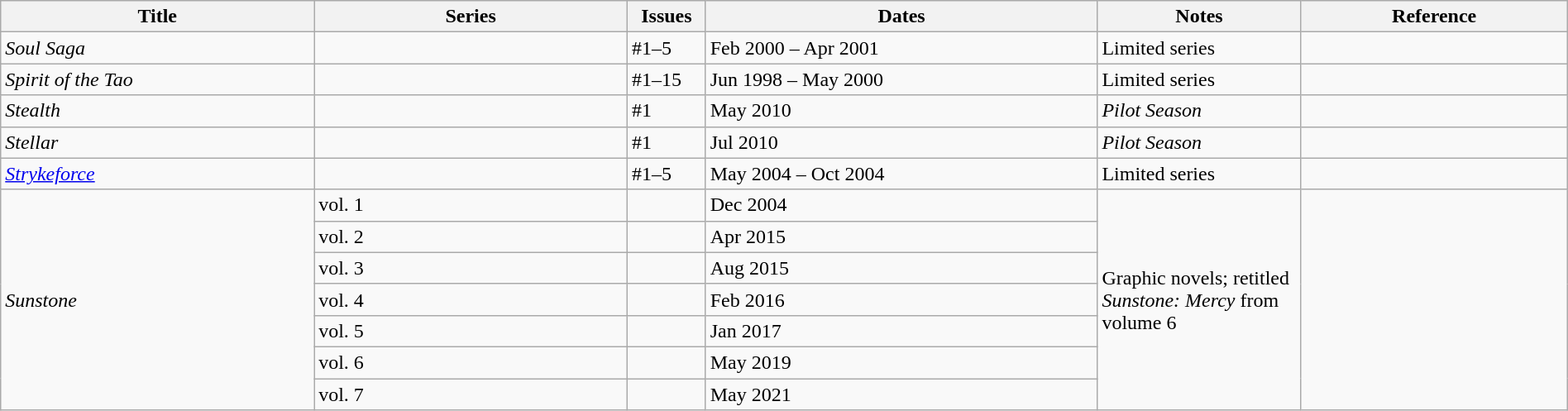<table class="wikitable sortable" style="width:100%;">
<tr>
<th width=20%>Title</th>
<th width=20%>Series</th>
<th width=5%>Issues</th>
<th width=25%>Dates</th>
<th width=13%>Notes</th>
<th>Reference</th>
</tr>
<tr>
<td><em>Soul Saga</em></td>
<td></td>
<td>#1–5</td>
<td>Feb 2000 – Apr 2001</td>
<td>Limited series</td>
<td></td>
</tr>
<tr>
<td><em>Spirit of the Tao</em></td>
<td></td>
<td>#1–15</td>
<td>Jun 1998 – May 2000</td>
<td>Limited series</td>
<td></td>
</tr>
<tr>
<td><em>Stealth</em></td>
<td></td>
<td>#1</td>
<td>May 2010</td>
<td><em>Pilot Season</em></td>
<td></td>
</tr>
<tr>
<td><em>Stellar</em></td>
<td></td>
<td>#1</td>
<td>Jul 2010</td>
<td><em>Pilot Season</em></td>
<td></td>
</tr>
<tr>
<td><em><a href='#'>Strykeforce</a></em></td>
<td></td>
<td>#1–5</td>
<td>May 2004 – Oct 2004</td>
<td>Limited series</td>
<td></td>
</tr>
<tr>
<td rowspan="7"><em>Sunstone</em></td>
<td>vol. 1</td>
<td></td>
<td>Dec 2004</td>
<td rowspan="7">Graphic novels; retitled <em>Sunstone: Mercy</em> from volume 6</td>
<td rowspan="7"></td>
</tr>
<tr>
<td>vol. 2</td>
<td></td>
<td>Apr 2015</td>
</tr>
<tr>
<td>vol. 3</td>
<td></td>
<td>Aug 2015</td>
</tr>
<tr>
<td>vol. 4</td>
<td></td>
<td>Feb 2016</td>
</tr>
<tr>
<td>vol. 5</td>
<td></td>
<td>Jan 2017</td>
</tr>
<tr>
<td>vol. 6</td>
<td></td>
<td>May 2019</td>
</tr>
<tr>
<td>vol. 7</td>
<td></td>
<td>May 2021</td>
</tr>
</table>
